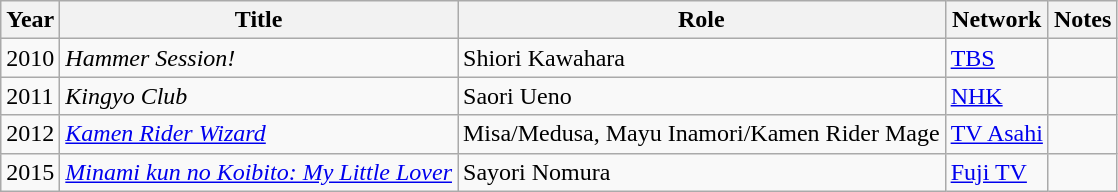<table class="wikitable">
<tr>
<th>Year</th>
<th>Title</th>
<th>Role</th>
<th>Network</th>
<th>Notes</th>
</tr>
<tr>
<td>2010</td>
<td><em>Hammer Session!</em></td>
<td>Shiori Kawahara</td>
<td><a href='#'>TBS</a></td>
<td></td>
</tr>
<tr>
<td>2011</td>
<td><em>Kingyo Club</em></td>
<td>Saori Ueno</td>
<td><a href='#'>NHK</a></td>
<td></td>
</tr>
<tr>
<td>2012</td>
<td><em><a href='#'>Kamen Rider Wizard</a></em></td>
<td>Misa/Medusa, Mayu Inamori/Kamen Rider Mage</td>
<td><a href='#'>TV Asahi</a></td>
<td></td>
</tr>
<tr>
<td>2015</td>
<td><em> <a href='#'>Minami kun no Koibito: My Little Lover</a></em></td>
<td>Sayori Nomura</td>
<td><a href='#'>Fuji TV</a></td>
<td></td>
</tr>
</table>
